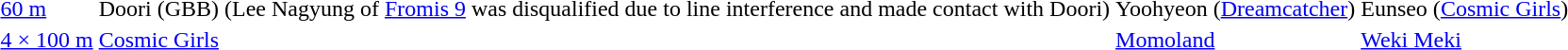<table>
<tr>
<td><a href='#'>60 m</a></td>
<td>Doori (GBB) (Lee Nagyung of <a href='#'>Fromis 9</a> was disqualified due to line interference and made contact with Doori)</td>
<td>Yoohyeon (<a href='#'>Dreamcatcher</a>)</td>
<td>Eunseo (<a href='#'>Cosmic Girls</a>)</td>
</tr>
<tr>
<td><a href='#'>4 × 100 m</a></td>
<td><a href='#'>Cosmic Girls</a></td>
<td><a href='#'>Momoland</a></td>
<td><a href='#'>Weki Meki</a></td>
</tr>
</table>
